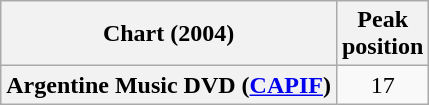<table class="wikitable sortable plainrowheaders" style="text-align:center;">
<tr>
<th scope="col">Chart (2004)</th>
<th scope="col">Peak<br>position</th>
</tr>
<tr>
<th scope="row">Argentine Music DVD (<a href='#'>CAPIF</a>)</th>
<td>17</td>
</tr>
</table>
